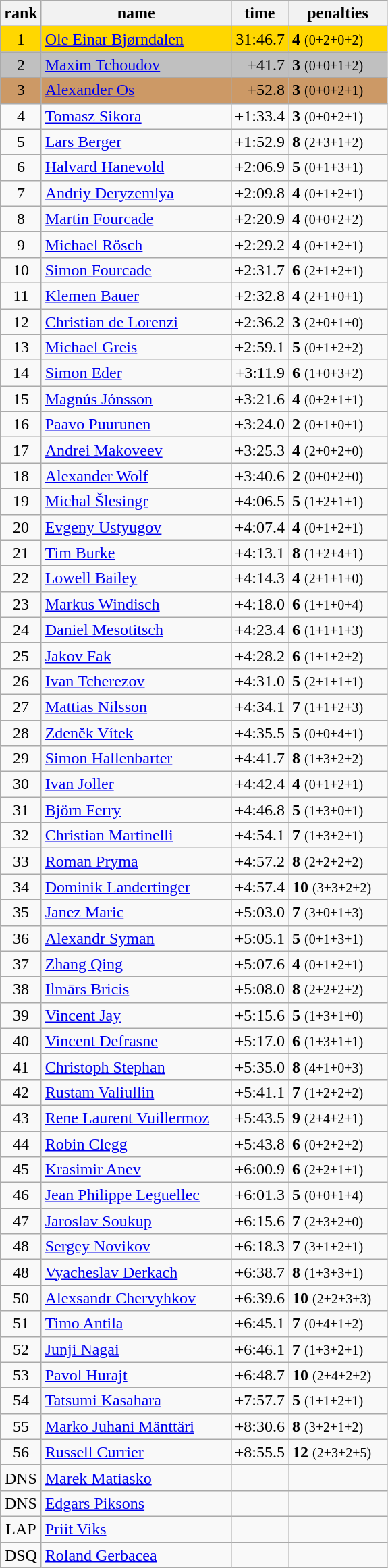<table class="wikitable" border="1">
<tr>
<th width=30>rank</th>
<th width=180>name</th>
<th width=40>time</th>
<th width=90>penalties</th>
</tr>
<tr bgcolor="gold">
<td align=center>1</td>
<td> <a href='#'>Ole Einar Bjørndalen</a></td>
<td align=right>31:46.7</td>
<td><strong>4</strong> <small>(0+2+0+2)</small></td>
</tr>
<tr bgcolor="silver">
<td align=center>2</td>
<td> <a href='#'>Maxim Tchoudov</a></td>
<td align=right>+41.7</td>
<td><strong>3</strong> <small>(0+0+1+2)</small></td>
</tr>
<tr bgcolor=CC9966>
<td align=center>3</td>
<td> <a href='#'>Alexander Os</a></td>
<td align=right>+52.8</td>
<td><strong>3</strong> <small>(0+0+2+1)</small></td>
</tr>
<tr>
<td align=center>4</td>
<td> <a href='#'>Tomasz Sikora</a></td>
<td align=right>+1:33.4</td>
<td><strong>3</strong> <small>(0+0+2+1)</small></td>
</tr>
<tr>
<td align=center>5</td>
<td> <a href='#'>Lars Berger</a></td>
<td align=right>+1:52.9</td>
<td><strong>8</strong> <small>(2+3+1+2)</small></td>
</tr>
<tr>
<td align=center>6</td>
<td> <a href='#'>Halvard Hanevold</a></td>
<td align=right>+2:06.9</td>
<td><strong>5</strong> <small>(0+1+3+1)</small></td>
</tr>
<tr>
<td align=center>7</td>
<td> <a href='#'>Andriy Deryzemlya</a></td>
<td align=right>+2:09.8</td>
<td><strong>4</strong> <small>(0+1+2+1)</small></td>
</tr>
<tr>
<td align=center>8</td>
<td> <a href='#'>Martin Fourcade</a></td>
<td align=right>+2:20.9</td>
<td><strong>4</strong> <small>(0+0+2+2)</small></td>
</tr>
<tr>
<td align=center>9</td>
<td> <a href='#'>Michael Rösch</a></td>
<td align=right>+2:29.2</td>
<td><strong>4</strong> <small>(0+1+2+1)</small></td>
</tr>
<tr>
<td align=center>10</td>
<td> <a href='#'>Simon Fourcade</a></td>
<td align=right>+2:31.7</td>
<td><strong>6</strong> <small>(2+1+2+1)</small></td>
</tr>
<tr>
<td align=center>11</td>
<td> <a href='#'>Klemen Bauer</a></td>
<td align=right>+2:32.8</td>
<td><strong>4</strong> <small>(2+1+0+1)</small></td>
</tr>
<tr>
<td align=center>12</td>
<td> <a href='#'>Christian de Lorenzi</a></td>
<td align=right>+2:36.2</td>
<td><strong>3</strong> <small>(2+0+1+0)</small></td>
</tr>
<tr>
<td align=center>13</td>
<td> <a href='#'>Michael Greis</a></td>
<td align=right>+2:59.1</td>
<td><strong>5</strong> <small>(0+1+2+2)</small></td>
</tr>
<tr>
<td align=center>14</td>
<td> <a href='#'>Simon Eder</a></td>
<td align=right>+3:11.9</td>
<td><strong>6</strong> <small>(1+0+3+2)</small></td>
</tr>
<tr>
<td align=center>15</td>
<td> <a href='#'>Magnús Jónsson</a></td>
<td align=right>+3:21.6</td>
<td><strong>4</strong> <small>(0+2+1+1)</small></td>
</tr>
<tr>
<td align=center>16</td>
<td> <a href='#'>Paavo Puurunen</a></td>
<td align=right>+3:24.0</td>
<td><strong>2</strong> <small>(0+1+0+1)</small></td>
</tr>
<tr>
<td align=center>17</td>
<td> <a href='#'>Andrei Makoveev</a></td>
<td align=right>+3:25.3</td>
<td><strong>4</strong> <small>(2+0+2+0)</small></td>
</tr>
<tr>
<td align=center>18</td>
<td> <a href='#'>Alexander Wolf</a></td>
<td align=right>+3:40.6</td>
<td><strong>2</strong> <small>(0+0+2+0)</small></td>
</tr>
<tr>
<td align=center>19</td>
<td> <a href='#'>Michal Šlesingr</a></td>
<td align=right>+4:06.5</td>
<td><strong>5</strong> <small>(1+2+1+1)</small></td>
</tr>
<tr>
<td align=center>20</td>
<td> <a href='#'>Evgeny Ustyugov</a></td>
<td align=right>+4:07.4</td>
<td><strong>4</strong> <small>(0+1+2+1)</small></td>
</tr>
<tr>
<td align=center>21</td>
<td> <a href='#'>Tim Burke</a></td>
<td align=right>+4:13.1</td>
<td><strong>8</strong> <small>(1+2+4+1)</small></td>
</tr>
<tr>
<td align=center>22</td>
<td> <a href='#'>Lowell Bailey</a></td>
<td align=right>+4:14.3</td>
<td><strong>4</strong> <small>(2+1+1+0)</small></td>
</tr>
<tr>
<td align=center>23</td>
<td> <a href='#'>Markus Windisch</a></td>
<td align=right>+4:18.0</td>
<td><strong>6</strong> <small>(1+1+0+4)</small></td>
</tr>
<tr>
<td align=center>24</td>
<td> <a href='#'>Daniel Mesotitsch</a></td>
<td align=right>+4:23.4</td>
<td><strong>6</strong> <small>(1+1+1+3)</small></td>
</tr>
<tr>
<td align=center>25</td>
<td> <a href='#'>Jakov Fak</a></td>
<td align=right>+4:28.2</td>
<td><strong>6</strong> <small>(1+1+2+2)</small></td>
</tr>
<tr>
<td align=center>26</td>
<td> <a href='#'>Ivan Tcherezov</a></td>
<td align=right>+4:31.0</td>
<td><strong>5</strong> <small>(2+1+1+1)</small></td>
</tr>
<tr>
<td align=center>27</td>
<td> <a href='#'>Mattias Nilsson</a></td>
<td align=right>+4:34.1</td>
<td><strong>7</strong> <small>(1+1+2+3)</small></td>
</tr>
<tr>
<td align=center>28</td>
<td> <a href='#'>Zdeněk Vítek</a></td>
<td align=right>+4:35.5</td>
<td><strong>5</strong> <small>(0+0+4+1)</small></td>
</tr>
<tr>
<td align=center>29</td>
<td> <a href='#'>Simon Hallenbarter</a></td>
<td align=right>+4:41.7</td>
<td><strong>8</strong> <small>(1+3+2+2)</small></td>
</tr>
<tr>
<td align=center>30</td>
<td> <a href='#'>Ivan Joller</a></td>
<td align=right>+4:42.4</td>
<td><strong>4</strong> <small>(0+1+2+1)</small></td>
</tr>
<tr>
<td align=center>31</td>
<td> <a href='#'>Björn Ferry</a></td>
<td align=right>+4:46.8</td>
<td><strong>5</strong> <small>(1+3+0+1)</small></td>
</tr>
<tr>
<td align=center>32</td>
<td> <a href='#'>Christian Martinelli</a></td>
<td align=right>+4:54.1</td>
<td><strong>7</strong> <small>(1+3+2+1)</small></td>
</tr>
<tr>
<td align=center>33</td>
<td> <a href='#'>Roman Pryma</a></td>
<td align=right>+4:57.2</td>
<td><strong>8</strong> <small>(2+2+2+2)</small></td>
</tr>
<tr>
<td align=center>34</td>
<td> <a href='#'>Dominik Landertinger</a></td>
<td align=right>+4:57.4</td>
<td><strong>10</strong> <small>(3+3+2+2)</small></td>
</tr>
<tr>
<td align=center>35</td>
<td> <a href='#'>Janez Maric</a></td>
<td align=right>+5:03.0</td>
<td><strong>7</strong> <small>(3+0+1+3)</small></td>
</tr>
<tr>
<td align=center>36</td>
<td> <a href='#'>Alexandr Syman</a></td>
<td align=right>+5:05.1</td>
<td><strong>5</strong> <small>(0+1+3+1)</small></td>
</tr>
<tr>
<td align=center>37</td>
<td> <a href='#'>Zhang Qing</a></td>
<td align=right>+5:07.6</td>
<td><strong>4</strong> <small>(0+1+2+1)</small></td>
</tr>
<tr>
<td align=center>38</td>
<td> <a href='#'>Ilmārs Bricis</a></td>
<td align=right>+5:08.0</td>
<td><strong>8</strong> <small>(2+2+2+2)</small></td>
</tr>
<tr>
<td align=center>39</td>
<td> <a href='#'>Vincent Jay</a></td>
<td align=right>+5:15.6</td>
<td><strong>5</strong> <small>(1+3+1+0)</small></td>
</tr>
<tr>
<td align=center>40</td>
<td> <a href='#'>Vincent Defrasne</a></td>
<td align=right>+5:17.0</td>
<td><strong>6</strong> <small>(1+3+1+1)</small></td>
</tr>
<tr>
<td align=center>41</td>
<td> <a href='#'>Christoph Stephan</a></td>
<td align=right>+5:35.0</td>
<td><strong>8</strong> <small>(4+1+0+3)</small></td>
</tr>
<tr>
<td align=center>42</td>
<td> <a href='#'>Rustam Valiullin</a></td>
<td align=right>+5:41.1</td>
<td><strong>7</strong> <small>(1+2+2+2)</small></td>
</tr>
<tr>
<td align=center>43</td>
<td> <a href='#'>Rene Laurent Vuillermoz</a></td>
<td align=right>+5:43.5</td>
<td><strong>9</strong> <small>(2+4+2+1)</small></td>
</tr>
<tr>
<td align=center>44</td>
<td> <a href='#'>Robin Clegg</a></td>
<td align=right>+5:43.8</td>
<td><strong>6</strong> <small>(0+2+2+2)</small></td>
</tr>
<tr>
<td align=center>45</td>
<td> <a href='#'>Krasimir Anev</a></td>
<td align=right>+6:00.9</td>
<td><strong>6</strong> <small>(2+2+1+1)</small></td>
</tr>
<tr>
<td align=center>46</td>
<td> <a href='#'>Jean Philippe Leguellec</a></td>
<td align=right>+6:01.3</td>
<td><strong>5</strong> <small>(0+0+1+4)</small></td>
</tr>
<tr>
<td align=center>47</td>
<td> <a href='#'>Jaroslav Soukup</a></td>
<td align=right>+6:15.6</td>
<td><strong>7</strong> <small>(2+3+2+0)</small></td>
</tr>
<tr>
<td align=center>48</td>
<td> <a href='#'>Sergey Novikov</a></td>
<td align=right>+6:18.3</td>
<td><strong>7</strong> <small>(3+1+2+1)</small></td>
</tr>
<tr>
<td align=center>48</td>
<td> <a href='#'>Vyacheslav Derkach</a></td>
<td align=right>+6:38.7</td>
<td><strong>8</strong> <small>(1+3+3+1)</small></td>
</tr>
<tr>
<td align=center>50</td>
<td> <a href='#'>Alexsandr Chervyhkov</a></td>
<td align=right>+6:39.6</td>
<td><strong>10</strong> <small>(2+2+3+3)</small></td>
</tr>
<tr>
<td align=center>51</td>
<td> <a href='#'>Timo Antila</a></td>
<td align=right>+6:45.1</td>
<td><strong>7</strong> <small>(0+4+1+2)</small></td>
</tr>
<tr>
<td align=center>52</td>
<td> <a href='#'>Junji Nagai</a></td>
<td align=right>+6:46.1</td>
<td><strong>7</strong> <small>(1+3+2+1)</small></td>
</tr>
<tr>
<td align=center>53</td>
<td> <a href='#'>Pavol Hurajt</a></td>
<td align=right>+6:48.7</td>
<td><strong>10</strong> <small>(2+4+2+2)</small></td>
</tr>
<tr>
<td align=center>54</td>
<td> <a href='#'>Tatsumi Kasahara</a></td>
<td align=right>+7:57.7</td>
<td><strong>5</strong> <small>(1+1+2+1)</small></td>
</tr>
<tr>
<td align=center>55</td>
<td> <a href='#'>Marko Juhani Mänttäri</a></td>
<td align=right>+8:30.6</td>
<td><strong>8</strong> <small>(3+2+1+2)</small></td>
</tr>
<tr>
<td align=center>56</td>
<td> <a href='#'>Russell Currier</a></td>
<td align=right>+8:55.5</td>
<td><strong>12</strong> <small>(2+3+2+5)</small></td>
</tr>
<tr>
<td align=center>DNS</td>
<td> <a href='#'>Marek Matiasko</a></td>
<td align=right></td>
<td></td>
</tr>
<tr>
<td align=center>DNS</td>
<td> <a href='#'>Edgars Piksons</a></td>
<td align=right></td>
<td></td>
</tr>
<tr>
<td align=center>LAP</td>
<td> <a href='#'>Priit Viks</a></td>
<td align=right></td>
<td></td>
</tr>
<tr>
<td align=center>DSQ</td>
<td> <a href='#'>Roland Gerbacea</a></td>
<td align=right></td>
<td></td>
</tr>
</table>
